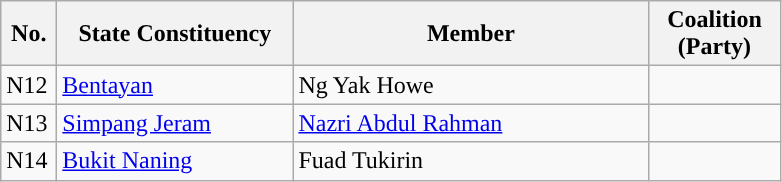<table class="wikitable sortable">
<tr>
<th width="30">No.</th>
<th width="150">State Constituency</th>
<th width="230">Member</th>
<th width="80">Coalition (Party)</th>
</tr>
<tr>
<td>N12</td>
<td><a href='#'>Bentayan</a></td>
<td>Ng Yak Howe</td>
<td></td>
</tr>
<tr>
<td>N13</td>
<td><a href='#'>Simpang Jeram</a></td>
<td><a href='#'>Nazri Abdul Rahman</a></td>
<td></td>
</tr>
<tr>
<td>N14</td>
<td><a href='#'>Bukit Naning</a></td>
<td>Fuad Tukirin</td>
<td></td>
</tr>
</table>
